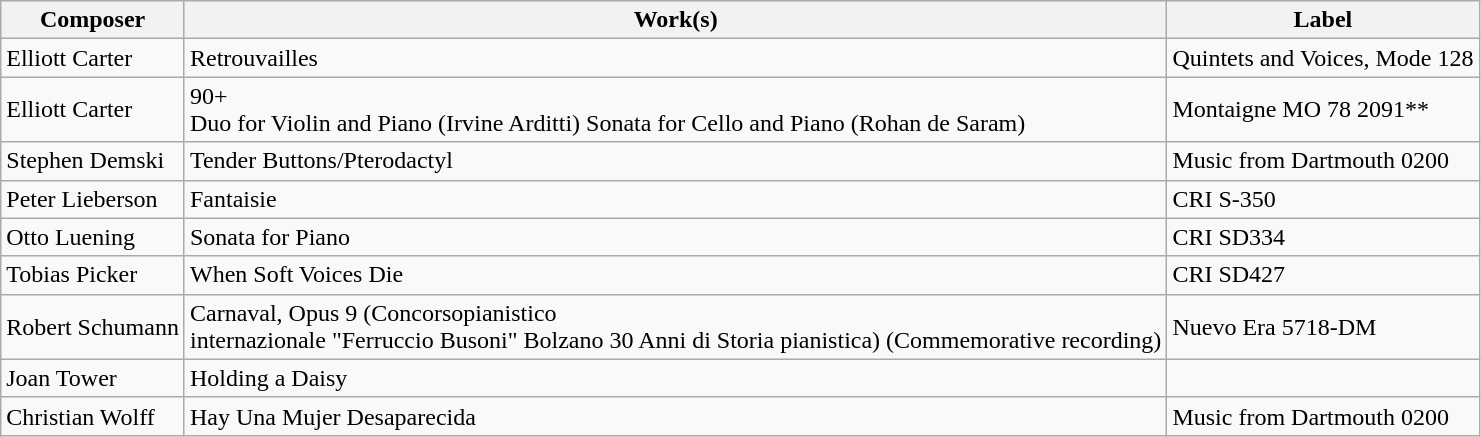<table class="wikitable">
<tr>
<th>Composer</th>
<th>Work(s)</th>
<th>Label</th>
</tr>
<tr>
<td>Elliott Carter</td>
<td>Retrouvailles</td>
<td>Quintets and Voices, Mode 128</td>
</tr>
<tr>
<td>Elliott Carter</td>
<td>90+<br>Duo for Violin and Piano (Irvine Arditti)
Sonata for Cello and Piano (Rohan de Saram)</td>
<td>Montaigne MO 78 2091**</td>
</tr>
<tr>
<td>Stephen Demski</td>
<td>Tender Buttons/Pterodactyl</td>
<td>Music from Dartmouth 0200</td>
</tr>
<tr>
<td>Peter Lieberson</td>
<td>Fantaisie</td>
<td>CRI S-350</td>
</tr>
<tr>
<td>Otto Luening</td>
<td>Sonata for Piano</td>
<td>CRI SD334</td>
</tr>
<tr>
<td>Tobias Picker</td>
<td>When Soft Voices Die</td>
<td>CRI SD427</td>
</tr>
<tr>
<td>Robert Schumann</td>
<td>Carnaval, Opus 9 (Concorsopianistico<br>internazionale
"Ferruccio Busoni" Bolzano
30 Anni di Storia pianistica)
(Commemorative recording)</td>
<td>Nuevo Era 5718-DM</td>
</tr>
<tr>
<td>Joan Tower</td>
<td>Holding a Daisy<br></td>
</tr>
<tr>
<td>Christian Wolff</td>
<td>Hay Una Mujer Desaparecida</td>
<td>Music from Dartmouth 0200</td>
</tr>
</table>
